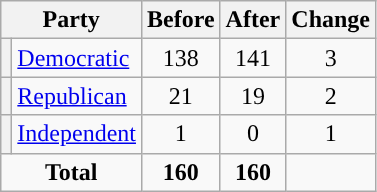<table class="wikitable" style="text-align:center;">
<tr>
<th colspan="2">Party</th>
<th>Before</th>
<th>After</th>
<th>Change</th>
</tr>
<tr>
<th style="background-color:"></th>
<td style="text-align:left;"><a href='#'>Democratic</a></td>
<td>138</td>
<td>141</td>
<td> 3</td>
</tr>
<tr>
<th style="background-color:"></th>
<td style="text-align:left;"><a href='#'>Republican</a></td>
<td>21</td>
<td>19</td>
<td> 2</td>
</tr>
<tr>
<th style="background-color:"></th>
<td style="text-align:left;"><a href='#'>Independent</a></td>
<td>1</td>
<td>0</td>
<td> 1</td>
</tr>
<tr>
<td colspan="2"><strong>Total</strong></td>
<td><strong>160</strong></td>
<td><strong>160</strong></td>
<td></td>
</tr>
</table>
